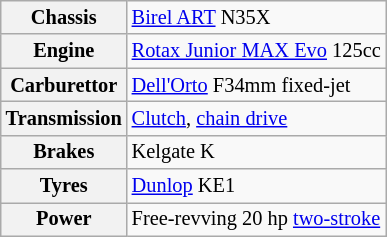<table class="wikitable" style="font-size: 85%;">
<tr>
<th>Chassis</th>
<td><a href='#'>Birel ART</a> N35X</td>
</tr>
<tr>
<th>Engine</th>
<td><a href='#'>Rotax Junior MAX Evo</a> 125cc</td>
</tr>
<tr>
<th>Carburettor</th>
<td><a href='#'>Dell'Orto</a> F34mm fixed-jet</td>
</tr>
<tr>
<th>Transmission</th>
<td><a href='#'>Clutch</a>, <a href='#'>chain drive</a></td>
</tr>
<tr>
<th>Brakes</th>
<td>Kelgate K</td>
</tr>
<tr>
<th>Tyres</th>
<td><a href='#'>Dunlop</a> KE1</td>
</tr>
<tr>
<th>Power</th>
<td>Free-revving 20 hp <a href='#'>two-stroke</a></td>
</tr>
</table>
